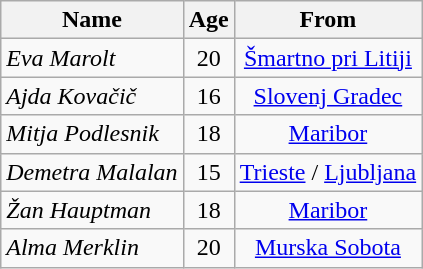<table class="wikitable">
<tr>
<th>Name</th>
<th>Age</th>
<th>From</th>
</tr>
<tr>
<td><em>Eva Marolt</em></td>
<td align=center>20</td>
<td align=center><a href='#'>Šmartno pri Litiji</a></td>
</tr>
<tr>
<td><em>Ajda Kovačič</em></td>
<td align=center>16</td>
<td align=center><a href='#'>Slovenj Gradec</a></td>
</tr>
<tr>
<td><em>Mitja Podlesnik</em></td>
<td align=center>18</td>
<td align=center><a href='#'>Maribor</a></td>
</tr>
<tr>
<td><em>Demetra Malalan</em></td>
<td align=center>15</td>
<td align=center><a href='#'>Trieste</a> / <a href='#'>Ljubljana</a></td>
</tr>
<tr>
<td><em>Žan Hauptman</em></td>
<td align=center>18</td>
<td align=center><a href='#'>Maribor</a></td>
</tr>
<tr>
<td><em>Alma Merklin</em></td>
<td align=center>20</td>
<td align=center><a href='#'>Murska Sobota</a></td>
</tr>
</table>
